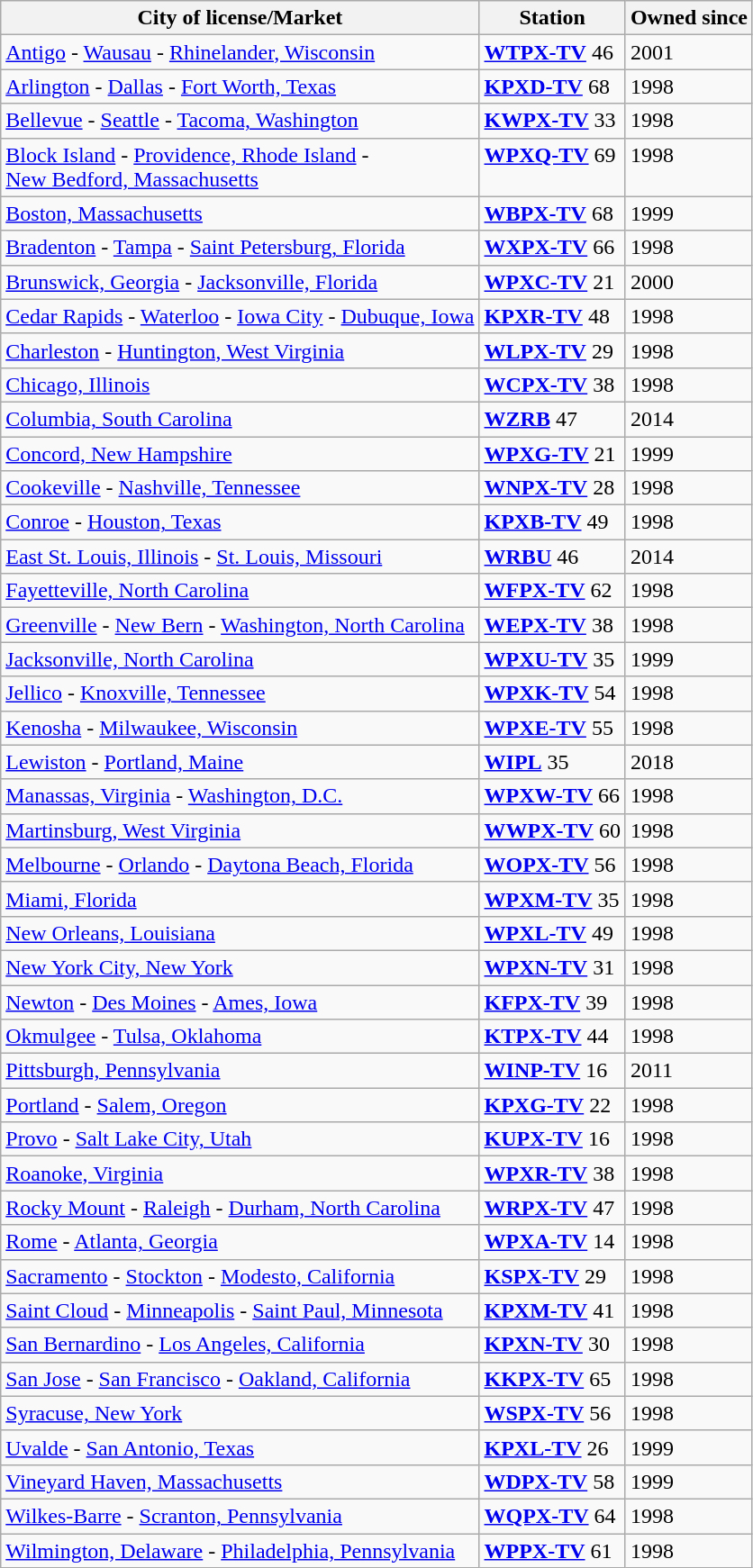<table class="wikitable sortable">
<tr>
<th>City of license/Market</th>
<th>Station</th>
<th>Owned since</th>
</tr>
<tr style="vertical-align: top; text-align: left;">
<td><a href='#'>Antigo</a> - <a href='#'>Wausau</a> - <a href='#'>Rhinelander, Wisconsin</a></td>
<td><strong><a href='#'>WTPX-TV</a></strong> 46</td>
<td>2001</td>
</tr>
<tr style="vertical-align: top; text-align: left;">
<td><a href='#'>Arlington</a> - <a href='#'>Dallas</a> - <a href='#'>Fort Worth, Texas</a></td>
<td><strong><a href='#'>KPXD-TV</a></strong> 68</td>
<td>1998</td>
</tr>
<tr style="vertical-align: top; text-align: left;">
<td><a href='#'>Bellevue</a> - <a href='#'>Seattle</a> - <a href='#'>Tacoma, Washington</a></td>
<td><strong><a href='#'>KWPX-TV</a></strong> 33</td>
<td>1998</td>
</tr>
<tr style="vertical-align: top; text-align: left;">
<td><a href='#'>Block Island</a> - <a href='#'>Providence, Rhode Island</a> - <br><a href='#'>New Bedford, Massachusetts</a></td>
<td><strong><a href='#'>WPXQ-TV</a></strong> 69</td>
<td>1998</td>
</tr>
<tr style="vertical-align: top; text-align: left;">
<td><a href='#'>Boston, Massachusetts</a></td>
<td><strong><a href='#'>WBPX-TV</a></strong> 68</td>
<td>1999</td>
</tr>
<tr style="vertical-align: top; text-align: left;">
<td><a href='#'>Bradenton</a> - <a href='#'>Tampa</a> - <a href='#'>Saint Petersburg, Florida</a></td>
<td><strong><a href='#'>WXPX-TV</a></strong> 66</td>
<td>1998</td>
</tr>
<tr style="vertical-align: top; text-align: left;">
<td><a href='#'>Brunswick, Georgia</a> - <a href='#'>Jacksonville, Florida</a></td>
<td><strong><a href='#'>WPXC-TV</a></strong> 21</td>
<td>2000</td>
</tr>
<tr style="vertical-align: top; text-align: left;">
<td><a href='#'>Cedar Rapids</a> - <a href='#'>Waterloo</a> - <a href='#'>Iowa City</a> - <a href='#'>Dubuque, Iowa</a></td>
<td><strong><a href='#'>KPXR-TV</a></strong> 48</td>
<td>1998</td>
</tr>
<tr style="vertical-align: top; text-align: left;">
<td><a href='#'>Charleston</a> - <a href='#'>Huntington, West Virginia</a></td>
<td><strong><a href='#'>WLPX-TV</a></strong> 29</td>
<td>1998</td>
</tr>
<tr style="vertical-align: top; text-align: left;">
<td><a href='#'>Chicago, Illinois</a></td>
<td><strong><a href='#'>WCPX-TV</a></strong> 38</td>
<td>1998</td>
</tr>
<tr style="vertical-align: top; text-align: left;">
<td><a href='#'>Columbia, South Carolina</a></td>
<td><strong><a href='#'>WZRB</a></strong> 47</td>
<td>2014</td>
</tr>
<tr style="vertical-align: top; text-align: left;">
<td><a href='#'>Concord, New Hampshire</a></td>
<td><strong><a href='#'>WPXG-TV</a></strong> 21<br></td>
<td>1999</td>
</tr>
<tr style="vertical-align: top; text-align: left;">
<td><a href='#'>Cookeville</a> - <a href='#'>Nashville, Tennessee</a></td>
<td><strong><a href='#'>WNPX-TV</a></strong> 28</td>
<td>1998</td>
</tr>
<tr style="vertical-align: top; text-align: left;">
<td><a href='#'>Conroe</a> - <a href='#'>Houston, Texas</a></td>
<td><strong><a href='#'>KPXB-TV</a></strong> 49</td>
<td>1998</td>
</tr>
<tr style="vertical-align: top; text-align: left;">
<td><a href='#'>East St. Louis, Illinois</a> - <a href='#'>St. Louis, Missouri</a></td>
<td><strong><a href='#'>WRBU</a></strong> 46</td>
<td>2014</td>
</tr>
<tr style="vertical-align: top; text-align: left;">
<td><a href='#'>Fayetteville, North Carolina</a></td>
<td><strong><a href='#'>WFPX-TV</a></strong> 62<br></td>
<td>1998</td>
</tr>
<tr style="vertical-align: top; text-align: left;">
<td><a href='#'>Greenville</a> - <a href='#'>New Bern</a> - <a href='#'>Washington, North Carolina</a></td>
<td><strong><a href='#'>WEPX-TV</a></strong> 38</td>
<td>1998</td>
</tr>
<tr style="vertical-align: top; text-align: left;">
<td><a href='#'>Jacksonville, North Carolina</a></td>
<td><strong><a href='#'>WPXU-TV</a></strong> 35<br></td>
<td>1999</td>
</tr>
<tr style="vertical-align: top; text-align: left;">
<td><a href='#'>Jellico</a> - <a href='#'>Knoxville, Tennessee</a></td>
<td><strong><a href='#'>WPXK-TV</a></strong> 54</td>
<td>1998</td>
</tr>
<tr style="vertical-align: top; text-align: left;">
<td><a href='#'>Kenosha</a> - <a href='#'>Milwaukee, Wisconsin</a></td>
<td><strong><a href='#'>WPXE-TV</a></strong> 55</td>
<td>1998</td>
</tr>
<tr style="vertical-align: top; text-align: left;">
<td><a href='#'>Lewiston</a> - <a href='#'>Portland, Maine</a></td>
<td><strong><a href='#'>WIPL</a></strong> 35</td>
<td>2018</td>
</tr>
<tr style="vertical-align: top; text-align: left;">
<td><a href='#'>Manassas, Virginia</a> - <a href='#'>Washington, D.C.</a></td>
<td><strong><a href='#'>WPXW-TV</a></strong> 66</td>
<td>1998</td>
</tr>
<tr style="vertical-align: top; text-align: left;">
<td><a href='#'>Martinsburg, West Virginia</a></td>
<td><strong><a href='#'>WWPX-TV</a></strong> 60<br></td>
<td>1998</td>
</tr>
<tr style="vertical-align: top; text-align: left;">
<td><a href='#'>Melbourne</a> - <a href='#'>Orlando</a> - <a href='#'>Daytona Beach, Florida</a></td>
<td><strong><a href='#'>WOPX-TV</a></strong> 56</td>
<td>1998</td>
</tr>
<tr style="vertical-align: top; text-align: left;">
<td><a href='#'>Miami, Florida</a></td>
<td><strong><a href='#'>WPXM-TV</a></strong> 35</td>
<td>1998</td>
</tr>
<tr style="vertical-align: top; text-align: left;">
<td><a href='#'>New Orleans, Louisiana</a></td>
<td><strong><a href='#'>WPXL-TV</a></strong> 49</td>
<td>1998</td>
</tr>
<tr style="vertical-align: top; text-align: left;">
<td><a href='#'>New York City, New York</a></td>
<td><strong><a href='#'>WPXN-TV</a></strong> 31</td>
<td>1998</td>
</tr>
<tr style="vertical-align: top; text-align: left;">
<td><a href='#'>Newton</a> - <a href='#'>Des Moines</a> - <a href='#'>Ames, Iowa</a></td>
<td><strong><a href='#'>KFPX-TV</a></strong> 39</td>
<td>1998</td>
</tr>
<tr style="vertical-align: top; text-align: left;">
<td><a href='#'>Okmulgee</a> - <a href='#'>Tulsa, Oklahoma</a></td>
<td><strong><a href='#'>KTPX-TV</a></strong> 44</td>
<td>1998</td>
</tr>
<tr style="vertical-align: top; text-align: left;">
<td><a href='#'>Pittsburgh, Pennsylvania</a></td>
<td><strong><a href='#'>WINP-TV</a></strong> 16</td>
<td>2011</td>
</tr>
<tr style="vertical-align: top; text-align: left;">
<td><a href='#'>Portland</a> - <a href='#'>Salem, Oregon</a></td>
<td><strong><a href='#'>KPXG-TV</a></strong> 22</td>
<td>1998</td>
</tr>
<tr style="vertical-align: top; text-align: left;">
<td><a href='#'>Provo</a> - <a href='#'>Salt Lake City, Utah</a></td>
<td><strong><a href='#'>KUPX-TV</a></strong> 16</td>
<td>1998</td>
</tr>
<tr style="vertical-align: top; text-align: left;">
<td><a href='#'>Roanoke, Virginia</a></td>
<td><strong><a href='#'>WPXR-TV</a></strong> 38</td>
<td>1998</td>
</tr>
<tr style="vertical-align: top; text-align: left;">
<td><a href='#'>Rocky Mount</a> - <a href='#'>Raleigh</a> - <a href='#'>Durham, North Carolina</a></td>
<td><strong><a href='#'>WRPX-TV</a></strong> 47</td>
<td>1998</td>
</tr>
<tr style="vertical-align: top; text-align: left;">
<td><a href='#'>Rome</a> - <a href='#'>Atlanta, Georgia</a></td>
<td><strong><a href='#'>WPXA-TV</a></strong> 14</td>
<td>1998</td>
</tr>
<tr style="vertical-align: top; text-align: left;">
<td><a href='#'>Sacramento</a> - <a href='#'>Stockton</a> - <a href='#'>Modesto, California</a></td>
<td><strong><a href='#'>KSPX-TV</a></strong> 29</td>
<td>1998</td>
</tr>
<tr style="vertical-align: top; text-align: left;">
<td><a href='#'>Saint Cloud</a> - <a href='#'>Minneapolis</a> - <a href='#'>Saint Paul, Minnesota</a></td>
<td><strong><a href='#'>KPXM-TV</a></strong> 41</td>
<td>1998</td>
</tr>
<tr style="vertical-align: top; text-align: left;">
<td><a href='#'>San Bernardino</a> - <a href='#'>Los Angeles, California</a></td>
<td><strong><a href='#'>KPXN-TV</a></strong> 30</td>
<td>1998</td>
</tr>
<tr style="vertical-align: top; text-align: left;">
<td><a href='#'>San Jose</a> - <a href='#'>San Francisco</a> - <a href='#'>Oakland, California</a></td>
<td><strong><a href='#'>KKPX-TV</a></strong> 65</td>
<td>1998</td>
</tr>
<tr style="vertical-align: top; text-align: left;">
<td><a href='#'>Syracuse, New York</a></td>
<td><strong><a href='#'>WSPX-TV</a></strong> 56</td>
<td>1998</td>
</tr>
<tr style="vertical-align: top; text-align: left;">
<td><a href='#'>Uvalde</a> - <a href='#'>San Antonio, Texas</a></td>
<td><strong><a href='#'>KPXL-TV</a></strong> 26</td>
<td>1999</td>
</tr>
<tr style="vertical-align: top; text-align: left;">
<td><a href='#'>Vineyard Haven, Massachusetts</a></td>
<td><strong><a href='#'>WDPX-TV</a></strong> 58<br></td>
<td>1999</td>
</tr>
<tr style="vertical-align: top; text-align: left;">
<td><a href='#'>Wilkes-Barre</a> - <a href='#'>Scranton, Pennsylvania</a></td>
<td><strong><a href='#'>WQPX-TV</a></strong> 64</td>
<td>1998</td>
</tr>
<tr style="vertical-align: top; text-align: left;">
<td><a href='#'>Wilmington, Delaware</a> - <a href='#'>Philadelphia, Pennsylvania</a></td>
<td><strong><a href='#'>WPPX-TV</a></strong> 61</td>
<td>1998</td>
</tr>
</table>
